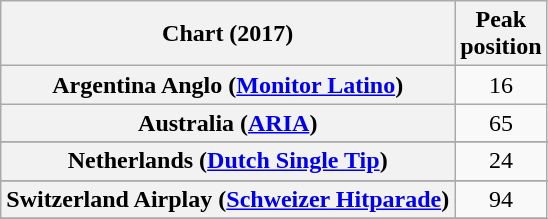<table class="wikitable sortable plainrowheaders" style="text-align:center">
<tr>
<th scope="col">Chart (2017)</th>
<th scope="col">Peak<br>position</th>
</tr>
<tr>
<th scope="row">Argentina Anglo (<a href='#'>Monitor Latino</a>)</th>
<td>16</td>
</tr>
<tr>
<th scope="row">Australia (<a href='#'>ARIA</a>)</th>
<td>65</td>
</tr>
<tr>
</tr>
<tr>
</tr>
<tr>
</tr>
<tr>
<th scope="row">Netherlands (<a href='#'>Dutch Single Tip</a>)</th>
<td>24</td>
</tr>
<tr>
</tr>
<tr>
<th scope="row">Switzerland Airplay (<a href='#'>Schweizer Hitparade</a>)</th>
<td>94</td>
</tr>
<tr>
</tr>
<tr>
</tr>
<tr>
</tr>
<tr>
</tr>
<tr>
</tr>
<tr>
</tr>
</table>
